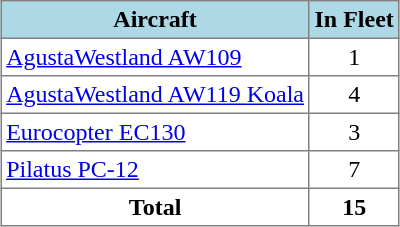<table class="toccolours" border="1" cellpadding="3" style="margin:1em auto; white-space:nowrap; border-collapse:collapse">
<tr bgcolor=lightblue>
<th>Aircraft</th>
<th>In Fleet</th>
</tr>
<tr>
<td><a href='#'>AgustaWestland AW109</a></td>
<td align="center">1</td>
</tr>
<tr>
<td><a href='#'>AgustaWestland AW119 Koala</a></td>
<td align="center">4</td>
</tr>
<tr>
<td><a href='#'>Eurocopter EC130</a></td>
<td align="center">3</td>
</tr>
<tr>
<td><a href='#'>Pilatus PC-12</a></td>
<td align="center">7</td>
</tr>
<tr>
<td align="center"><strong>Total</strong></td>
<td align="center"><strong>15</strong></td>
</tr>
</table>
